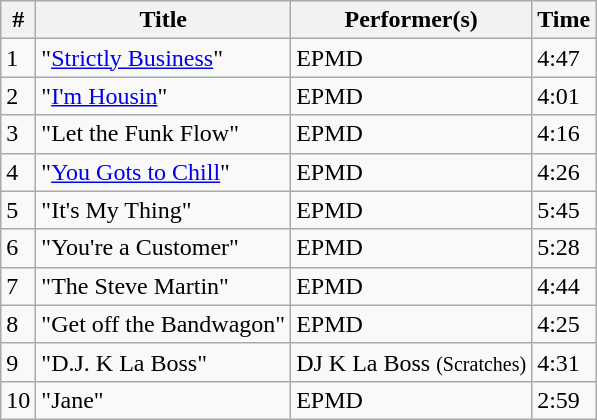<table class="wikitable">
<tr>
<th align="center">#</th>
<th align="center">Title</th>
<th align="center">Performer(s)</th>
<th align="center">Time</th>
</tr>
<tr>
<td>1</td>
<td>"<a href='#'>Strictly Business</a>"</td>
<td>EPMD</td>
<td>4:47</td>
</tr>
<tr>
<td>2</td>
<td>"<a href='#'>I'm Housin</a>"</td>
<td>EPMD</td>
<td>4:01</td>
</tr>
<tr>
<td>3</td>
<td>"Let the Funk Flow"</td>
<td>EPMD</td>
<td>4:16</td>
</tr>
<tr>
<td>4</td>
<td>"<a href='#'>You Gots to Chill</a>"</td>
<td>EPMD</td>
<td>4:26</td>
</tr>
<tr>
<td>5</td>
<td>"It's My Thing"</td>
<td>EPMD</td>
<td>5:45</td>
</tr>
<tr>
<td>6</td>
<td>"You're a Customer"</td>
<td>EPMD</td>
<td>5:28</td>
</tr>
<tr>
<td>7</td>
<td>"The Steve Martin"</td>
<td>EPMD</td>
<td>4:44</td>
</tr>
<tr>
<td>8</td>
<td>"Get off the Bandwagon"</td>
<td>EPMD</td>
<td>4:25</td>
</tr>
<tr>
<td>9</td>
<td>"D.J. K La Boss"</td>
<td>DJ K La Boss <small>(Scratches)</small></td>
<td>4:31</td>
</tr>
<tr>
<td>10</td>
<td>"Jane"</td>
<td>EPMD</td>
<td>2:59</td>
</tr>
</table>
